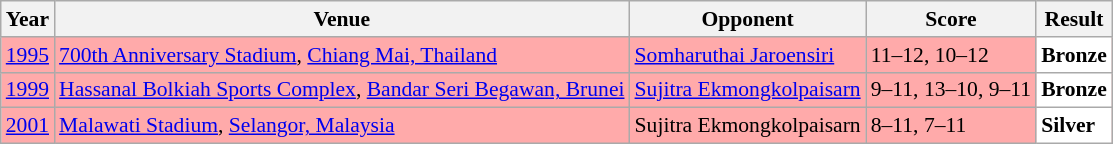<table class="sortable wikitable" style="font-size: 90%;">
<tr>
<th>Year</th>
<th>Venue</th>
<th>Opponent</th>
<th>Score</th>
<th>Result</th>
</tr>
<tr style="background:#FFAAAA">
<td align="center"><a href='#'>1995</a></td>
<td align="left"><a href='#'>700th Anniversary Stadium</a>, <a href='#'>Chiang Mai, Thailand</a></td>
<td align="left"> <a href='#'>Somharuthai Jaroensiri</a></td>
<td align="left">11–12, 10–12</td>
<td style="text-align:left; background:white"> <strong>Bronze</strong></td>
</tr>
<tr style="background:#FFAAAA">
<td align="center"><a href='#'>1999</a></td>
<td align="left"><a href='#'>Hassanal Bolkiah Sports Complex</a>, <a href='#'>Bandar Seri Begawan, Brunei</a></td>
<td align="left"> <a href='#'>Sujitra Ekmongkolpaisarn</a></td>
<td align="left">9–11, 13–10, 9–11</td>
<td style="text-align:left; background:white"> <strong>Bronze</strong></td>
</tr>
<tr style="background:#FFAAAA">
<td align="center"><a href='#'>2001</a></td>
<td align="left"><a href='#'>Malawati Stadium</a>, <a href='#'>Selangor, Malaysia</a></td>
<td align="left"> Sujitra Ekmongkolpaisarn</td>
<td align="left">8–11, 7–11</td>
<td style="text-align:left; background:white"> <strong>Silver</strong></td>
</tr>
</table>
